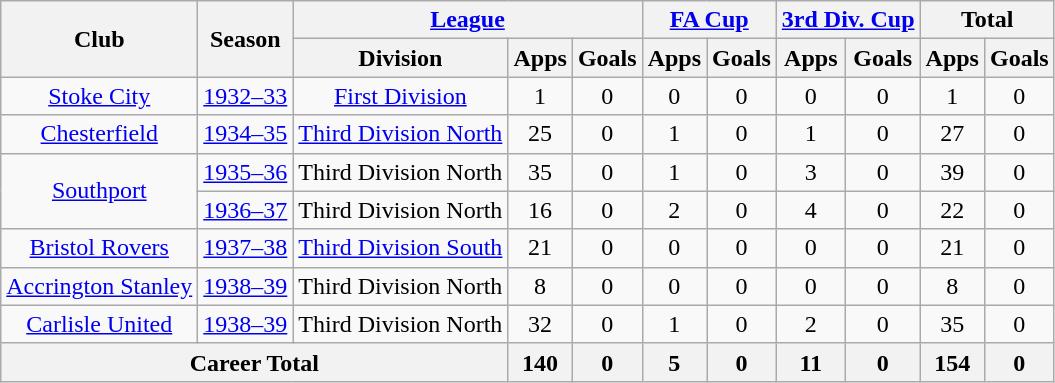<table class="wikitable" style="text-align: center;">
<tr>
<th rowspan="2">Club</th>
<th rowspan="2">Season</th>
<th colspan="3"><a href='#'>League</a></th>
<th colspan="2"><a href='#'>FA Cup</a></th>
<th colspan="2"><a href='#'>3rd Div. Cup</a></th>
<th colspan="2">Total</th>
</tr>
<tr>
<th>Division</th>
<th>Apps</th>
<th>Goals</th>
<th>Apps</th>
<th>Goals</th>
<th>Apps</th>
<th>Goals</th>
<th>Apps</th>
<th>Goals</th>
</tr>
<tr>
<td><a href='#'>Stoke City</a></td>
<td><a href='#'>1932–33</a></td>
<td><a href='#'>First Division</a></td>
<td>1</td>
<td>0</td>
<td>0</td>
<td>0</td>
<td>0</td>
<td>0</td>
<td>1</td>
<td>0</td>
</tr>
<tr>
<td><a href='#'>Chesterfield</a></td>
<td><a href='#'>1934–35</a></td>
<td><a href='#'>Third Division North</a></td>
<td>25</td>
<td>0</td>
<td>1</td>
<td>0</td>
<td>1</td>
<td>0</td>
<td>27</td>
<td>0</td>
</tr>
<tr>
<td rowspan="2"><a href='#'>Southport</a></td>
<td><a href='#'>1935–36</a></td>
<td>Third Division North</td>
<td>35</td>
<td>0</td>
<td>1</td>
<td>0</td>
<td>3</td>
<td>0</td>
<td>39</td>
<td>0</td>
</tr>
<tr>
<td><a href='#'>1936–37</a></td>
<td>Third Division North</td>
<td>16</td>
<td>0</td>
<td>2</td>
<td>0</td>
<td>4</td>
<td>0</td>
<td>22</td>
<td>0</td>
</tr>
<tr>
<td><a href='#'>Bristol Rovers</a></td>
<td><a href='#'>1937–38</a></td>
<td><a href='#'>Third Division South</a></td>
<td>21</td>
<td>0</td>
<td>0</td>
<td>0</td>
<td>0</td>
<td>0</td>
<td>21</td>
<td>0</td>
</tr>
<tr>
<td><a href='#'>Accrington Stanley</a></td>
<td><a href='#'>1938–39</a></td>
<td>Third Division North</td>
<td>8</td>
<td>0</td>
<td>0</td>
<td>0</td>
<td>0</td>
<td>0</td>
<td>8</td>
<td>0</td>
</tr>
<tr>
<td><a href='#'>Carlisle United</a></td>
<td><a href='#'>1938–39</a></td>
<td>Third Division North</td>
<td>32</td>
<td>0</td>
<td>1</td>
<td>0</td>
<td>2</td>
<td>0</td>
<td>35</td>
<td>0</td>
</tr>
<tr>
<th colspan="3">Career Total</th>
<th>140</th>
<th>0</th>
<th>5</th>
<th>0</th>
<th>11</th>
<th>0</th>
<th>154</th>
<th>0</th>
</tr>
</table>
